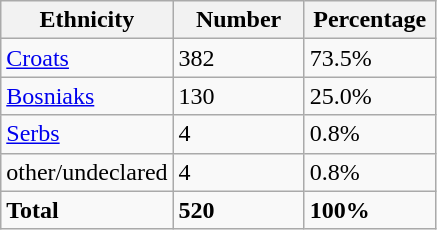<table class="wikitable">
<tr>
<th width="100px">Ethnicity</th>
<th width="80px">Number</th>
<th width="80px">Percentage</th>
</tr>
<tr>
<td><a href='#'>Croats</a></td>
<td>382</td>
<td>73.5%</td>
</tr>
<tr>
<td><a href='#'>Bosniaks</a></td>
<td>130</td>
<td>25.0%</td>
</tr>
<tr>
<td><a href='#'>Serbs</a></td>
<td>4</td>
<td>0.8%</td>
</tr>
<tr>
<td>other/undeclared</td>
<td>4</td>
<td>0.8%</td>
</tr>
<tr>
<td><strong>Total</strong></td>
<td><strong>520</strong></td>
<td><strong>100%</strong></td>
</tr>
</table>
